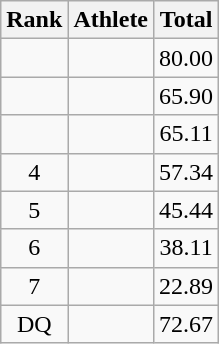<table class="wikitable" style="text-align:center">
<tr>
<th>Rank</th>
<th>Athlete</th>
<th>Total</th>
</tr>
<tr>
<td></td>
<td align=left></td>
<td>80.00</td>
</tr>
<tr>
<td></td>
<td align=left></td>
<td>65.90</td>
</tr>
<tr>
<td></td>
<td align=left></td>
<td>65.11</td>
</tr>
<tr>
<td>4</td>
<td align=left></td>
<td>57.34</td>
</tr>
<tr>
<td>5</td>
<td align=left></td>
<td>45.44</td>
</tr>
<tr>
<td>6</td>
<td align=left></td>
<td>38.11</td>
</tr>
<tr>
<td>7</td>
<td align=left></td>
<td>22.89</td>
</tr>
<tr>
<td>DQ</td>
<td align=left></td>
<td>72.67</td>
</tr>
</table>
